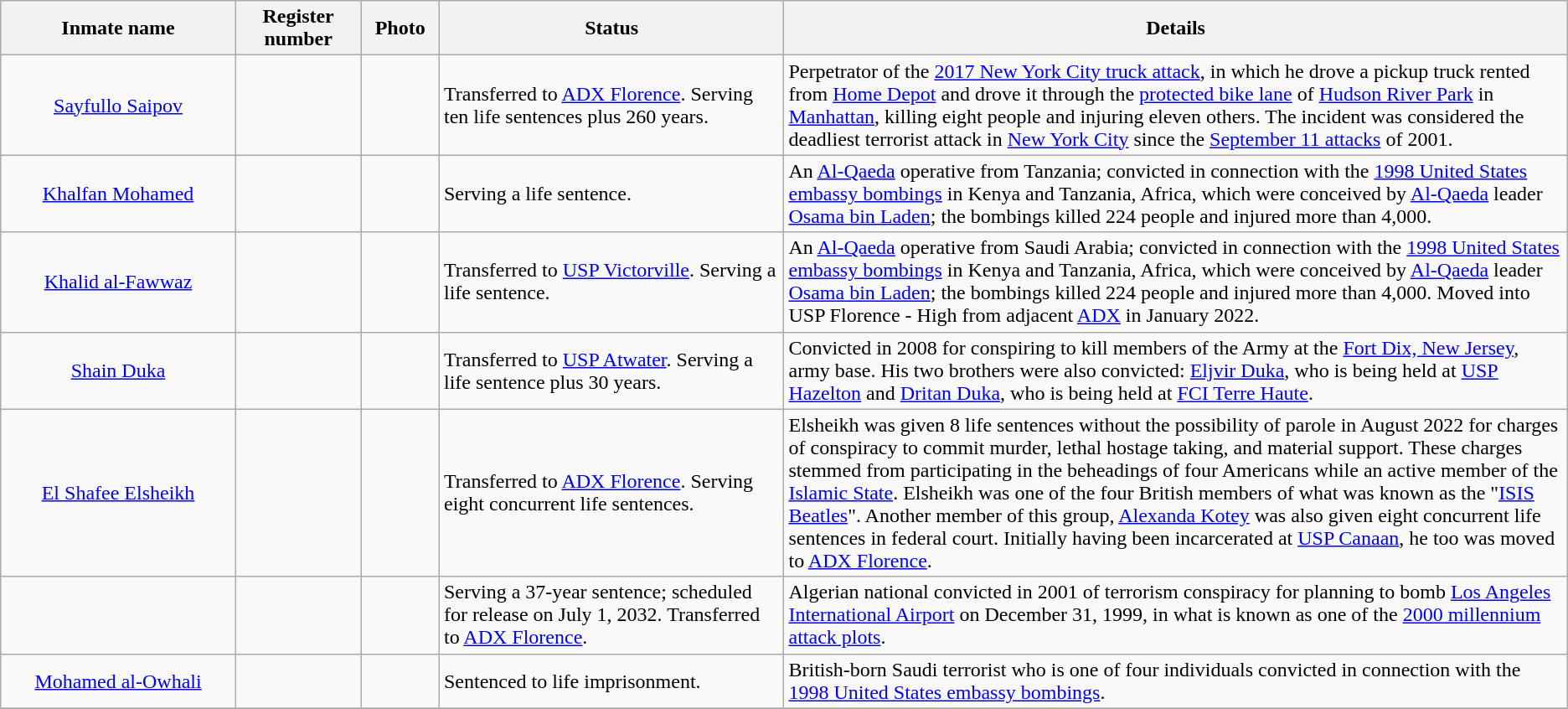<table class="wikitable sortable">
<tr>
<th width=15%>Inmate name</th>
<th width=8%>Register number</th>
<th width=5%>Photo</th>
<th width=22%>Status</th>
<th width=50%>Details</th>
</tr>
<tr>
<td style="text-align:center;"><a href='#'>Sayfullo Saipov</a></td>
<td style="text-align:center;"></td>
<td style="text-align:center;"></td>
<td>Transferred to <a href='#'>ADX Florence</a>. Serving ten life sentences plus 260 years.</td>
<td>Perpetrator of the <a href='#'>2017 New York City truck attack</a>, in which he drove a pickup truck rented from <a href='#'>Home Depot</a> and drove it through the <a href='#'>protected bike lane</a> of <a href='#'>Hudson River Park</a> in <a href='#'>Manhattan</a>, killing eight people and injuring eleven others. The incident was considered the deadliest terrorist attack in <a href='#'>New York City</a> since the <a href='#'>September 11 attacks</a> of 2001.</td>
</tr>
<tr>
<td style="text-align:center;"><a href='#'>Khalfan Mohamed</a></td>
<td style="text-align:center;"></td>
<td style="text-align:center;"></td>
<td>Serving a life sentence.</td>
<td>An <a href='#'>Al-Qaeda</a> operative from Tanzania; convicted in connection with the <a href='#'>1998 United States embassy bombings</a> in Kenya and Tanzania, Africa, which were conceived by <a href='#'>Al-Qaeda</a> leader <a href='#'>Osama bin Laden</a>; the bombings killed 224 people and injured more than 4,000.</td>
</tr>
<tr>
<td style="text-align:center;"><a href='#'>Khalid al-Fawwaz</a></td>
<td style="text-align:center;"></td>
<td style="text-align:center;"></td>
<td>Transferred to <a href='#'>USP Victorville</a>. Serving a life sentence.</td>
<td>An <a href='#'>Al-Qaeda</a> operative from Saudi Arabia; convicted in connection with the <a href='#'>1998 United States embassy bombings</a> in Kenya and Tanzania, Africa, which were conceived by <a href='#'>Al-Qaeda</a> leader <a href='#'>Osama bin Laden</a>; the bombings killed 224 people and injured more than 4,000. Moved into USP Florence - High from adjacent <a href='#'>ADX</a> in January 2022.</td>
</tr>
<tr>
<td style="text-align:center;"><a href='#'>Shain Duka</a></td>
<td style="text-align:center;"></td>
<td></td>
<td>Transferred to <a href='#'>USP Atwater</a>. Serving a life sentence plus 30 years.</td>
<td>Convicted in 2008 for conspiring to kill members of the Army at the <a href='#'>Fort Dix, New Jersey</a>, army base. His two brothers were also convicted: <a href='#'>Eljvir Duka</a>, who is being held at <a href='#'>USP Hazelton</a> and <a href='#'>Dritan Duka</a>, who is being held at <a href='#'>FCI Terre Haute</a>.</td>
</tr>
<tr>
<td style="text-align:center;"><a href='#'>El Shafee Elsheikh</a></td>
<td style="text-align:center;"></td>
<td style="text-align:center;"></td>
<td>Transferred to <a href='#'>ADX Florence</a>. Serving eight concurrent life sentences.</td>
<td>Elsheikh was given 8 life sentences without the possibility of parole in August 2022 for charges of conspiracy to commit murder, lethal hostage taking, and material support. These charges stemmed from participating in the beheadings of four Americans while an active member of the <a href='#'>Islamic State</a>. Elsheikh was one of the four British members of what was known as the "<a href='#'>ISIS Beatles</a>". Another member of this group, <a href='#'>Alexanda Kotey</a> was also given eight concurrent life sentences in federal court. Initially having been incarcerated at <a href='#'>USP Canaan</a>, he too was moved to <a href='#'>ADX Florence</a>.</td>
</tr>
<tr>
<td style="text-align:center;"></td>
<td></td>
<td></td>
<td>Serving a 37-year sentence; scheduled for release on July 1, 2032. Transferred to <a href='#'>ADX Florence</a>.</td>
<td>Algerian national convicted in 2001 of terrorism conspiracy for planning to bomb <a href='#'>Los Angeles International Airport</a> on December 31, 1999, in what is known as one of the <a href='#'>2000 millennium attack plots</a>.</td>
</tr>
<tr>
<td style="text-align:center;"><a href='#'>Mohamed al-Owhali</a></td>
<td style="text-align:center;"></td>
<td style="text-align:center;"></td>
<td>Sentenced to life imprisonment.</td>
<td>British-born Saudi terrorist who is one of four individuals convicted in connection with the <a href='#'>1998 United States embassy bombings</a>.</td>
</tr>
<tr>
</tr>
</table>
